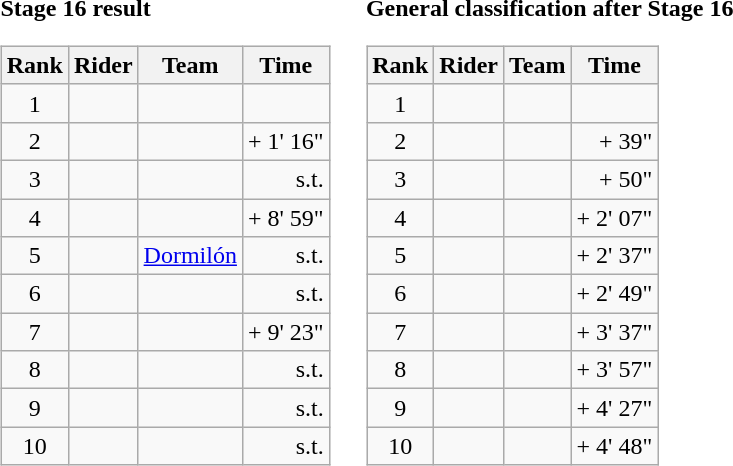<table>
<tr>
<td><strong>Stage 16 result</strong><br><table class="wikitable">
<tr>
<th scope="col">Rank</th>
<th scope="col">Rider</th>
<th scope="col">Team</th>
<th scope="col">Time</th>
</tr>
<tr>
<td style="text-align:center;">1</td>
<td></td>
<td></td>
<td style="text-align:right;"></td>
</tr>
<tr>
<td style="text-align:center;">2</td>
<td></td>
<td></td>
<td style="text-align:right;">+ 1' 16"</td>
</tr>
<tr>
<td style="text-align:center;">3</td>
<td></td>
<td></td>
<td style="text-align:right;">s.t.</td>
</tr>
<tr>
<td style="text-align:center;">4</td>
<td></td>
<td></td>
<td style="text-align:right;">+ 8' 59"</td>
</tr>
<tr>
<td style="text-align:center;">5</td>
<td></td>
<td><a href='#'>Dormilón</a></td>
<td style="text-align:right;">s.t.</td>
</tr>
<tr>
<td style="text-align:center;">6</td>
<td></td>
<td></td>
<td style="text-align:right;">s.t.</td>
</tr>
<tr>
<td style="text-align:center;">7</td>
<td></td>
<td></td>
<td style="text-align:right;">+ 9' 23"</td>
</tr>
<tr>
<td style="text-align:center;">8</td>
<td></td>
<td></td>
<td style="text-align:right;">s.t.</td>
</tr>
<tr>
<td style="text-align:center;">9</td>
<td></td>
<td></td>
<td style="text-align:right;">s.t.</td>
</tr>
<tr>
<td style="text-align:center;">10</td>
<td></td>
<td></td>
<td style="text-align:right;">s.t.</td>
</tr>
</table>
</td>
<td></td>
<td><strong>General classification after Stage 16</strong><br><table class="wikitable">
<tr>
<th scope="col">Rank</th>
<th scope="col">Rider</th>
<th scope="col">Team</th>
<th scope="col">Time</th>
</tr>
<tr>
<td style="text-align:center;">1</td>
<td></td>
<td></td>
<td style="text-align:right;"></td>
</tr>
<tr>
<td style="text-align:center;">2</td>
<td></td>
<td></td>
<td style="text-align:right;">+ 39"</td>
</tr>
<tr>
<td style="text-align:center;">3</td>
<td></td>
<td></td>
<td style="text-align:right;">+ 50"</td>
</tr>
<tr>
<td style="text-align:center;">4</td>
<td></td>
<td></td>
<td style="text-align:right;">+ 2' 07"</td>
</tr>
<tr>
<td style="text-align:center;">5</td>
<td></td>
<td></td>
<td style="text-align:right;">+ 2' 37"</td>
</tr>
<tr>
<td style="text-align:center;">6</td>
<td></td>
<td></td>
<td style="text-align:right;">+ 2' 49"</td>
</tr>
<tr>
<td style="text-align:center;">7</td>
<td></td>
<td></td>
<td style="text-align:right;">+ 3' 37"</td>
</tr>
<tr>
<td style="text-align:center;">8</td>
<td></td>
<td></td>
<td style="text-align:right;">+ 3' 57"</td>
</tr>
<tr>
<td style="text-align:center;">9</td>
<td></td>
<td></td>
<td style="text-align:right;">+ 4' 27"</td>
</tr>
<tr>
<td style="text-align:center;">10</td>
<td></td>
<td></td>
<td style="text-align:right;">+ 4' 48"</td>
</tr>
</table>
</td>
</tr>
</table>
